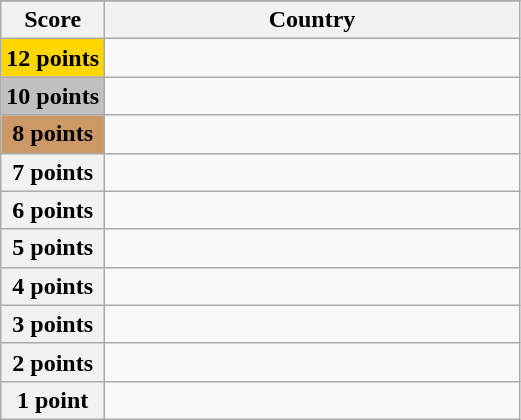<table class="wikitable">
<tr>
</tr>
<tr>
<th scope="col" width="20%">Score</th>
<th scope="col">Country</th>
</tr>
<tr>
<th scope="row" style="background:gold">12 points</th>
<td></td>
</tr>
<tr>
<th scope="row" style="background:silver">10 points</th>
<td></td>
</tr>
<tr>
<th scope="row" style="background:#CC9966">8 points</th>
<td></td>
</tr>
<tr>
<th scope="row">7 points</th>
<td></td>
</tr>
<tr>
<th scope="row">6 points</th>
<td></td>
</tr>
<tr>
<th scope="row">5 points</th>
<td></td>
</tr>
<tr>
<th scope="row">4 points</th>
<td></td>
</tr>
<tr>
<th scope="row">3 points</th>
<td></td>
</tr>
<tr>
<th scope="row">2 points</th>
<td></td>
</tr>
<tr>
<th scope="row">1 point</th>
<td></td>
</tr>
</table>
